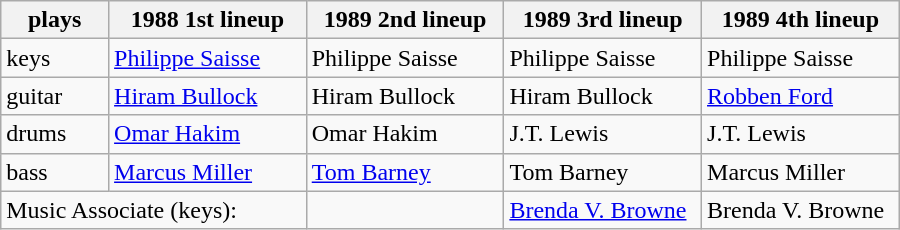<table class="wikitable" border="1" align="center" width="600px">
<tr>
<th width="12%">plays</th>
<th width="22%">1988 1st lineup</th>
<th width="22%">1989 2nd lineup</th>
<th width="22%">1989 3rd lineup</th>
<th width="22%">1989 4th lineup</th>
</tr>
<tr>
<td>keys</td>
<td><a href='#'>Philippe Saisse</a></td>
<td>Philippe Saisse</td>
<td>Philippe Saisse</td>
<td>Philippe Saisse</td>
</tr>
<tr>
<td>guitar</td>
<td><a href='#'>Hiram Bullock</a></td>
<td>Hiram Bullock</td>
<td>Hiram Bullock</td>
<td><a href='#'>Robben Ford</a></td>
</tr>
<tr>
<td>drums</td>
<td><a href='#'>Omar Hakim</a></td>
<td>Omar Hakim</td>
<td>J.T. Lewis</td>
<td>J.T. Lewis</td>
</tr>
<tr>
<td>bass</td>
<td><a href='#'>Marcus Miller</a></td>
<td><a href='#'>Tom Barney</a></td>
<td>Tom Barney</td>
<td>Marcus Miller</td>
</tr>
<tr>
<td colspan="2">Music Associate (keys):</td>
<td></td>
<td><a href='#'>Brenda V. Browne</a></td>
<td>Brenda V. Browne</td>
</tr>
</table>
